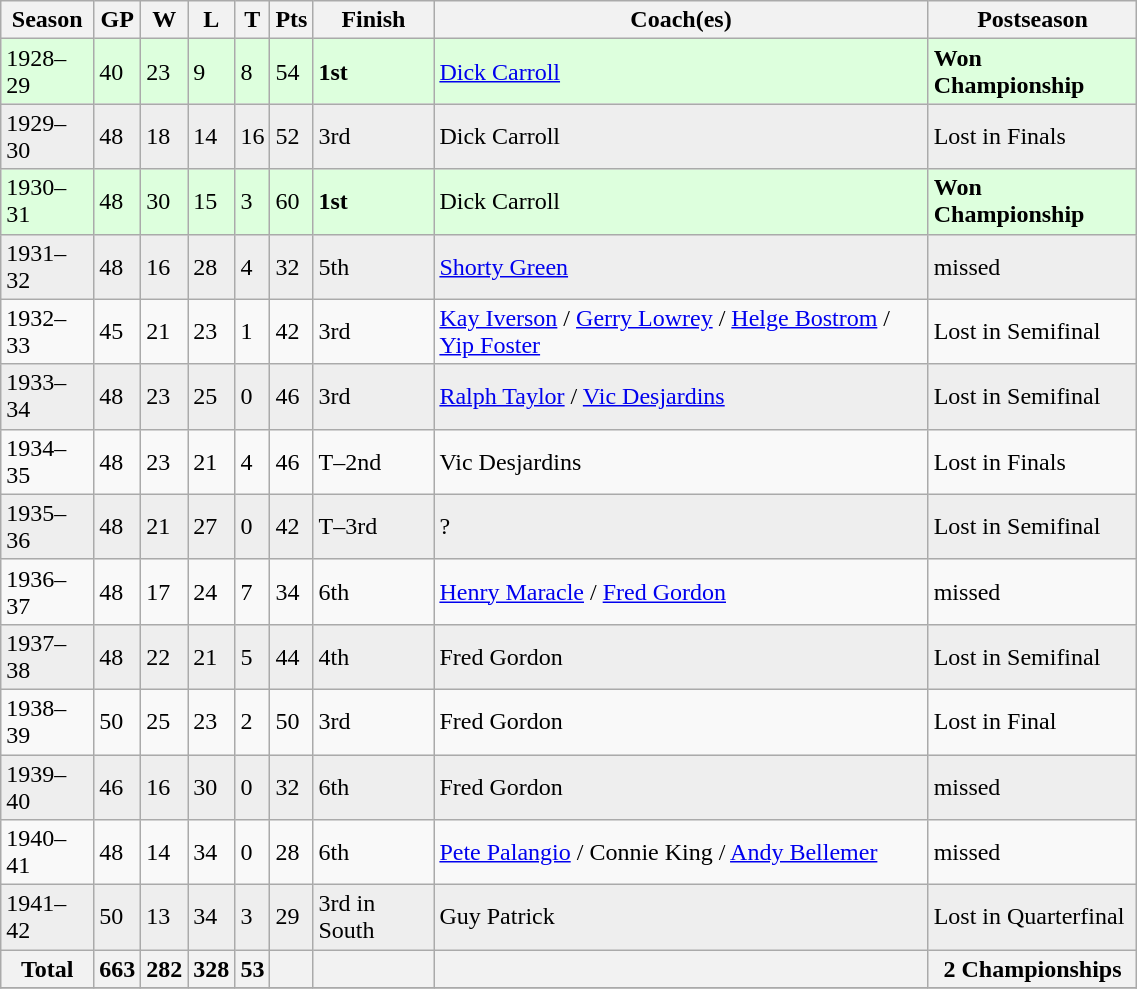<table class="wikitable" width=60%>
<tr>
<th>Season</th>
<th>GP</th>
<th>W</th>
<th>L</th>
<th>T</th>
<th>Pts</th>
<th>Finish</th>
<th>Coach(es)</th>
<th>Postseason</th>
</tr>
<tr bgcolor=ddffdd>
<td>1928–29</td>
<td>40</td>
<td>23</td>
<td>9</td>
<td>8</td>
<td>54</td>
<td><strong>1st</strong></td>
<td><a href='#'>Dick Carroll</a></td>
<td><strong>Won Championship</strong></td>
</tr>
<tr bgcolor=eeeeee>
<td>1929–30</td>
<td>48</td>
<td>18</td>
<td>14</td>
<td>16</td>
<td>52</td>
<td>3rd</td>
<td>Dick Carroll</td>
<td>Lost in Finals</td>
</tr>
<tr bgcolor=ddffdd>
<td>1930–31</td>
<td>48</td>
<td>30</td>
<td>15</td>
<td>3</td>
<td>60</td>
<td><strong>1st</strong></td>
<td>Dick Carroll</td>
<td><strong>Won Championship</strong></td>
</tr>
<tr bgcolor=eeeeee>
<td>1931–32</td>
<td>48</td>
<td>16</td>
<td>28</td>
<td>4</td>
<td>32</td>
<td>5th</td>
<td><a href='#'>Shorty Green</a></td>
<td>missed</td>
</tr>
<tr>
<td>1932–33</td>
<td>45</td>
<td>21</td>
<td>23</td>
<td>1</td>
<td>42</td>
<td>3rd</td>
<td><a href='#'>Kay Iverson</a> / <a href='#'>Gerry Lowrey</a> / <a href='#'>Helge Bostrom</a> / <a href='#'>Yip Foster</a></td>
<td>Lost in Semifinal</td>
</tr>
<tr bgcolor=eeeeee>
<td>1933–34</td>
<td>48</td>
<td>23</td>
<td>25</td>
<td>0</td>
<td>46</td>
<td>3rd</td>
<td><a href='#'>Ralph Taylor</a> / <a href='#'>Vic Desjardins</a></td>
<td>Lost in Semifinal</td>
</tr>
<tr>
<td>1934–35</td>
<td>48</td>
<td>23</td>
<td>21</td>
<td>4</td>
<td>46</td>
<td>T–2nd</td>
<td>Vic Desjardins</td>
<td>Lost in Finals</td>
</tr>
<tr bgcolor=eeeeee>
<td>1935–36</td>
<td>48</td>
<td>21</td>
<td>27</td>
<td>0</td>
<td>42</td>
<td>T–3rd</td>
<td>?</td>
<td>Lost in Semifinal</td>
</tr>
<tr>
<td>1936–37</td>
<td>48</td>
<td>17</td>
<td>24</td>
<td>7</td>
<td>34</td>
<td>6th</td>
<td><a href='#'>Henry Maracle</a> / <a href='#'>Fred Gordon</a></td>
<td>missed</td>
</tr>
<tr bgcolor=eeeeee>
<td>1937–38</td>
<td>48</td>
<td>22</td>
<td>21</td>
<td>5</td>
<td>44</td>
<td>4th</td>
<td>Fred Gordon</td>
<td>Lost in Semifinal</td>
</tr>
<tr>
<td>1938–39</td>
<td>50</td>
<td>25</td>
<td>23</td>
<td>2</td>
<td>50</td>
<td>3rd</td>
<td>Fred Gordon</td>
<td>Lost in Final</td>
</tr>
<tr bgcolor=eeeeee>
<td>1939–40</td>
<td>46</td>
<td>16</td>
<td>30</td>
<td>0</td>
<td>32</td>
<td>6th</td>
<td>Fred Gordon</td>
<td>missed</td>
</tr>
<tr>
<td>1940–41</td>
<td>48</td>
<td>14</td>
<td>34</td>
<td>0</td>
<td>28</td>
<td>6th</td>
<td><a href='#'>Pete Palangio</a> / Connie King / <a href='#'>Andy Bellemer</a></td>
<td>missed</td>
</tr>
<tr bgcolor=eeeeee>
<td>1941–42</td>
<td>50</td>
<td>13</td>
<td>34</td>
<td>3</td>
<td>29</td>
<td>3rd in South</td>
<td>Guy Patrick</td>
<td>Lost in Quarterfinal</td>
</tr>
<tr>
<th>Total</th>
<th>663</th>
<th>282</th>
<th>328</th>
<th>53</th>
<th></th>
<th></th>
<th></th>
<th><strong>2 Championships</strong></th>
</tr>
<tr>
</tr>
</table>
